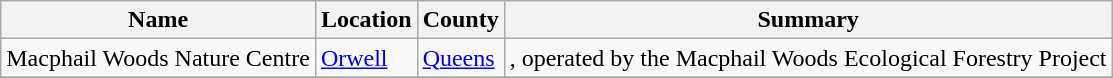<table class="wikitable">
<tr>
<th>Name</th>
<th>Location</th>
<th>County</th>
<th>Summary</th>
</tr>
<tr>
<td>Macphail Woods Nature Centre</td>
<td><a href='#'>Orwell</a></td>
<td><a href='#'>Queens</a></td>
<td>, operated by the Macphail Woods Ecological Forestry Project</td>
</tr>
<tr>
</tr>
</table>
